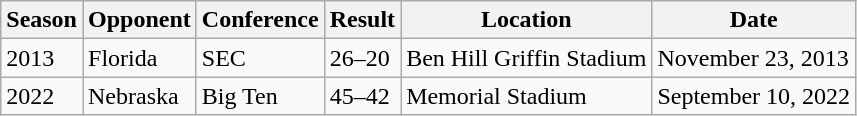<table class="wikitable">
<tr>
<th>Season</th>
<th>Opponent</th>
<th>Conference</th>
<th>Result</th>
<th>Location</th>
<th>Date</th>
</tr>
<tr>
<td>2013</td>
<td>Florida</td>
<td>SEC</td>
<td>26–20</td>
<td>Ben Hill Griffin Stadium</td>
<td>November 23, 2013</td>
</tr>
<tr>
<td>2022</td>
<td>Nebraska</td>
<td>Big Ten</td>
<td>45–42</td>
<td>Memorial Stadium</td>
<td>September 10, 2022</td>
</tr>
</table>
